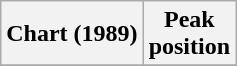<table class="wikitable plainrowheaders" style="text-align:center">
<tr>
<th scope="col">Chart (1989)</th>
<th scope="col">Peak<br>position</th>
</tr>
<tr>
</tr>
</table>
